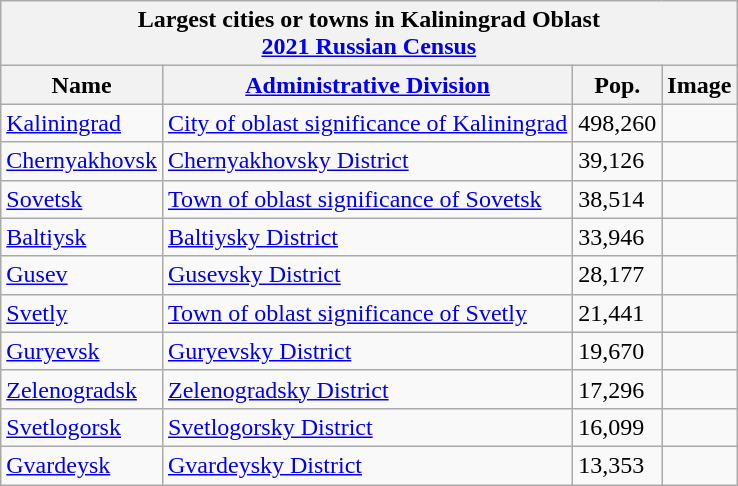<table class="wikitable sortable">
<tr>
<th scope="colgroup" colspan=4>Largest cities or towns in Kaliningrad Oblast<br><a href='#'>2021 Russian Census</a></th>
</tr>
<tr>
<th scope="col">Name</th>
<th scope="col"><a href='#'>Administrative Division</a></th>
<th scope="col">Pop.</th>
<th scope="col">Image</th>
</tr>
<tr>
<td><a href='#'>Kaliningrad</a></td>
<td><a href='#'>City of oblast significance of Kaliningrad</a></td>
<td>498,260</td>
<td></td>
</tr>
<tr>
<td><a href='#'>Chernyakhovsk</a></td>
<td><a href='#'>Chernyakhovsky District</a></td>
<td>39,126</td>
<td></td>
</tr>
<tr>
<td><a href='#'>Sovetsk</a></td>
<td><a href='#'>Town of oblast significance of Sovetsk</a></td>
<td>38,514</td>
<td></td>
</tr>
<tr>
<td><a href='#'>Baltiysk</a></td>
<td><a href='#'>Baltiysky District</a></td>
<td>33,946</td>
<td></td>
</tr>
<tr>
<td><a href='#'>Gusev</a></td>
<td><a href='#'>Gusevsky District</a></td>
<td>28,177</td>
<td></td>
</tr>
<tr>
<td><a href='#'>Svetly</a></td>
<td><a href='#'>Town of oblast significance of Svetly</a></td>
<td>21,441</td>
<td></td>
</tr>
<tr>
<td><a href='#'>Guryevsk</a></td>
<td><a href='#'>Guryevsky District</a></td>
<td>19,670</td>
<td></td>
</tr>
<tr>
<td><a href='#'>Zelenogradsk</a></td>
<td><a href='#'>Zelenogradsky District</a></td>
<td>17,296</td>
<td></td>
</tr>
<tr>
<td><a href='#'>Svetlogorsk</a></td>
<td><a href='#'>Svetlogorsky District</a></td>
<td>16,099</td>
<td></td>
</tr>
<tr>
<td><a href='#'>Gvardeysk</a></td>
<td><a href='#'>Gvardeysky District</a></td>
<td>13,353</td>
<td></td>
</tr>
</table>
